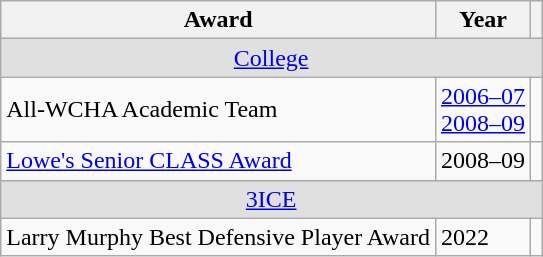<table class="wikitable">
<tr>
<th>Award</th>
<th>Year</th>
<th></th>
</tr>
<tr ALIGN="center" bgcolor="#e0e0e0">
<td colspan="3"><a href='#'>College</a></td>
</tr>
<tr>
<td>All-WCHA Academic Team</td>
<td><a href='#'>2006–07</a><br><a href='#'>2008–09</a></td>
<td></td>
</tr>
<tr>
<td><a href='#'>Lowe's Senior CLASS Award</a></td>
<td>2008–09</td>
<td></td>
</tr>
<tr ALIGN="center" bgcolor="#e0e0e0">
<td colspan="3"><a href='#'>3ICE</a></td>
</tr>
<tr>
<td>Larry Murphy Best Defensive Player Award</td>
<td>2022</td>
<td></td>
</tr>
</table>
